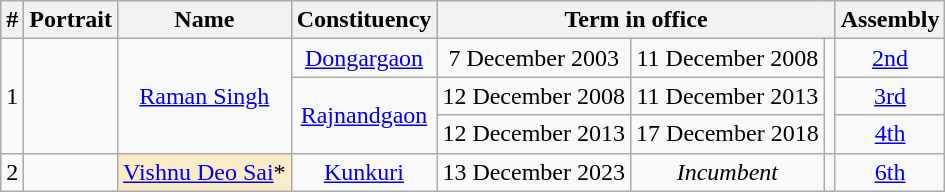<table class="wikitable plainrowheaders" style="text-align:center">
<tr align=center>
<th>#</th>
<th>Portrait</th>
<th>Name</th>
<th>Constituency</th>
<th colspan="3">Term in office</th>
<th>Assembly</th>
</tr>
<tr align="center">
<td rowspan="3">1</td>
<td rowspan="3"></td>
<td rowspan="3"><a href='#'>Raman Singh</a></td>
<td><a href='#'>Dongargaon</a></td>
<td>7 December 2003</td>
<td>11 December 2008</td>
<td rowspan="3"></td>
<td><a href='#'>2nd</a></td>
</tr>
<tr align="center">
<td rowspan="2"><a href='#'>Rajnandgaon</a></td>
<td>12 December 2008</td>
<td>11 December 2013</td>
<td><a href='#'>3rd</a></td>
</tr>
<tr align="center">
<td>12 December 2013</td>
<td>17 December 2018</td>
<td><a href='#'>4th</a></td>
</tr>
<tr align="center">
<td>2</td>
<td></td>
<td style="background:#faecc8;text-align:center;"><a href='#'>Vishnu Deo Sai</a>*</td>
<td><a href='#'>Kunkuri</a></td>
<td>13 December 2023</td>
<td><em>Incumbent</em></td>
<td></td>
<td><a href='#'>6th</a></td>
</tr>
</table>
